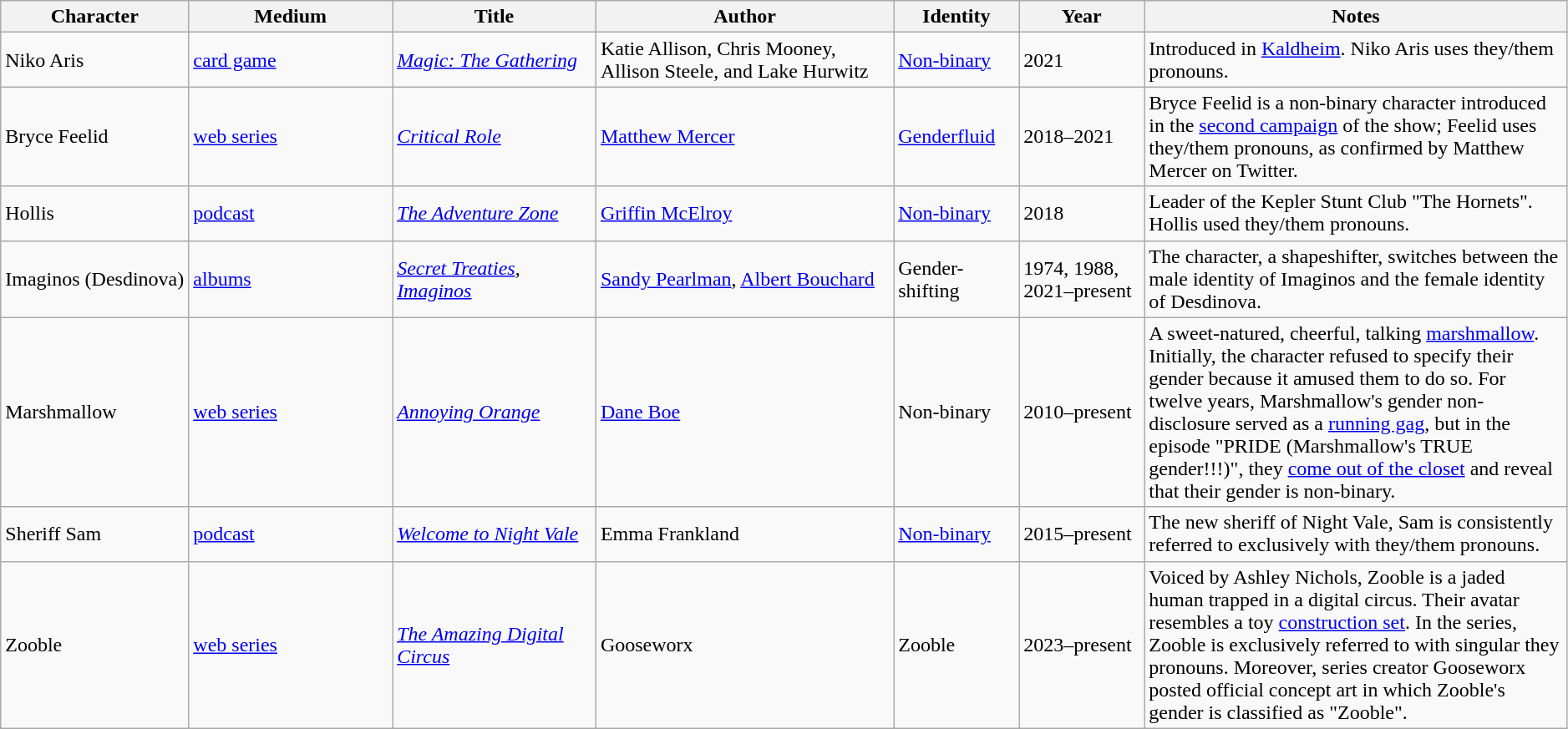<table class="wikitable sortable" style="width:99%">
<tr>
<th style="width:12%;">Character</th>
<th style="width:13%;">Medium</th>
<th style="width:13%;">Title</th>
<th style="width:19%;">Author</th>
<th style="width:8%;">Identity</th>
<th style="width:8%;">Year</th>
<th style="width:34%;">Notes</th>
</tr>
<tr>
<td>Niko Aris</td>
<td><a href='#'>card game</a></td>
<td><em><a href='#'>Magic: The Gathering</a></em></td>
<td>Katie Allison, Chris Mooney, Allison Steele, and Lake Hurwitz</td>
<td><a href='#'>Non-binary</a></td>
<td>2021</td>
<td>Introduced in <a href='#'>Kaldheim</a>. Niko Aris uses they/them pronouns.</td>
</tr>
<tr>
<td>Bryce Feelid</td>
<td><a href='#'>web series</a></td>
<td><em><a href='#'>Critical Role</a></em></td>
<td><a href='#'>Matthew Mercer</a></td>
<td><a href='#'>Genderfluid</a></td>
<td>2018–2021</td>
<td>Bryce Feelid is a non-binary character introduced in the <a href='#'>second campaign</a> of the show; Feelid uses they/them pronouns, as confirmed by Matthew Mercer on Twitter.</td>
</tr>
<tr>
<td>Hollis</td>
<td><a href='#'>podcast</a></td>
<td><em><a href='#'>The Adventure Zone</a></em></td>
<td><a href='#'>Griffin McElroy</a></td>
<td><a href='#'>Non-binary</a></td>
<td>2018</td>
<td>Leader of the Kepler Stunt Club "The Hornets". Hollis used they/them pronouns.</td>
</tr>
<tr>
<td>Imaginos (Desdinova)</td>
<td><a href='#'>albums</a></td>
<td><em><a href='#'>Secret Treaties</a></em>, <em><a href='#'>Imaginos</a></em></td>
<td><a href='#'>Sandy Pearlman</a>, <a href='#'>Albert Bouchard</a></td>
<td>Gender-shifting</td>
<td>1974, 1988, 2021–present</td>
<td>The character, a shapeshifter, switches between the male identity of Imaginos and the female identity of Desdinova.</td>
</tr>
<tr>
<td>Marshmallow</td>
<td><a href='#'>web series</a></td>
<td><em><a href='#'>Annoying Orange</a></em></td>
<td><a href='#'>Dane Boe</a></td>
<td>Non-binary</td>
<td>2010–present</td>
<td>A sweet-natured, cheerful, talking <a href='#'>marshmallow</a>. Initially, the character refused to specify their gender because it amused them to do so. For twelve years, Marshmallow's gender non-disclosure served as a <a href='#'>running gag</a>, but in the episode "PRIDE (Marshmallow's TRUE gender!!!)", they <a href='#'>come out of the closet</a> and reveal that their gender is non-binary.</td>
</tr>
<tr>
<td>Sheriff Sam</td>
<td><a href='#'>podcast</a></td>
<td><em><a href='#'>Welcome to Night Vale</a></em></td>
<td>Emma Frankland</td>
<td><a href='#'>Non-binary</a></td>
<td>2015–present</td>
<td>The new sheriff of Night Vale, Sam is consistently referred to exclusively with they/them pronouns.</td>
</tr>
<tr>
<td>Zooble</td>
<td><a href='#'>web series</a></td>
<td><em><a href='#'>The Amazing Digital Circus</a></em></td>
<td>Gooseworx</td>
<td>Zooble</td>
<td>2023–present</td>
<td>Voiced by Ashley Nichols, Zooble is a jaded human trapped in a digital circus. Their avatar resembles a toy <a href='#'>construction set</a>. In the series, Zooble is exclusively referred to with singular they pronouns. Moreover, series creator Gooseworx posted official concept art in which Zooble's gender is classified as "Zooble".</td>
</tr>
</table>
